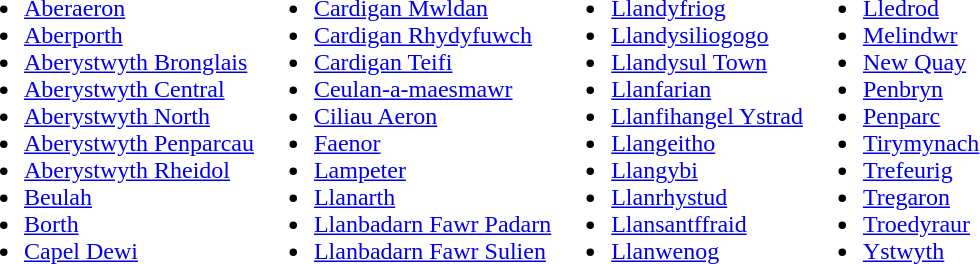<table cellpadding="0" cellspacing="0" border="0">
<tr>
<td><br><ul><li><a href='#'>Aberaeron</a></li><li><a href='#'>Aberporth</a></li><li><a href='#'>Aberystwyth Bronglais</a></li><li><a href='#'>Aberystwyth Central</a></li><li><a href='#'>Aberystwyth North</a></li><li><a href='#'>Aberystwyth Penparcau</a></li><li><a href='#'>Aberystwyth Rheidol</a></li><li><a href='#'>Beulah</a></li><li><a href='#'>Borth</a></li><li><a href='#'>Capel Dewi</a></li></ul></td>
<td><br><ul><li><a href='#'>Cardigan Mwldan</a></li><li><a href='#'>Cardigan Rhydyfuwch</a></li><li><a href='#'>Cardigan Teifi</a></li><li><a href='#'>Ceulan-a-maesmawr</a></li><li><a href='#'>Ciliau Aeron</a></li><li><a href='#'>Faenor</a></li><li><a href='#'>Lampeter</a></li><li><a href='#'>Llanarth</a></li><li><a href='#'>Llanbadarn Fawr Padarn</a></li><li><a href='#'>Llanbadarn Fawr Sulien</a></li></ul></td>
<td><br><ul><li><a href='#'>Llandyfriog</a></li><li><a href='#'>Llandysiliogogo</a></li><li><a href='#'>Llandysul Town</a></li><li><a href='#'>Llanfarian</a></li><li><a href='#'>Llanfihangel Ystrad</a></li><li><a href='#'>Llangeitho</a></li><li><a href='#'>Llangybi</a></li><li><a href='#'>Llanrhystud</a></li><li><a href='#'>Llansantffraid</a></li><li><a href='#'>Llanwenog</a></li></ul></td>
<td><br><ul><li><a href='#'>Lledrod</a></li><li><a href='#'>Melindwr</a></li><li><a href='#'>New Quay</a></li><li><a href='#'>Penbryn</a></li><li><a href='#'>Penparc</a></li><li><a href='#'>Tirymynach</a></li><li><a href='#'>Trefeurig</a></li><li><a href='#'>Tregaron</a></li><li><a href='#'>Troedyraur</a></li><li><a href='#'>Ystwyth</a></li></ul></td>
</tr>
</table>
